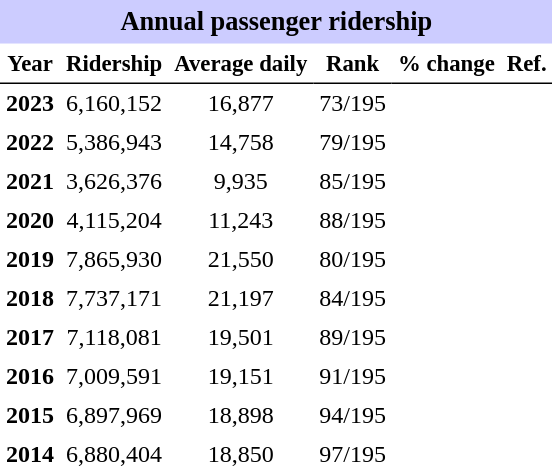<table class="toccolours" cellpadding="4" cellspacing="0" style="text-align:right;">
<tr>
<th colspan="6"  style="background-color:#ccf; background-color:#ccf; font-size:110%; text-align:center;">Annual passenger ridership</th>
</tr>
<tr style="font-size:95%; text-align:center">
<th style="border-bottom:1px solid black">Year</th>
<th style="border-bottom:1px solid black">Ridership</th>
<th style="border-bottom:1px solid black">Average daily</th>
<th style="border-bottom:1px solid black">Rank</th>
<th style="border-bottom:1px solid black">% change</th>
<th style="border-bottom:1px solid black">Ref.</th>
</tr>
<tr style="text-align:center;">
<td><strong>2023</strong></td>
<td>6,160,152</td>
<td>16,877</td>
<td>73/195</td>
<td></td>
<td></td>
</tr>
<tr style="text-align:center;">
<td><strong>2022</strong></td>
<td>5,386,943</td>
<td>14,758</td>
<td>79/195</td>
<td></td>
<td></td>
</tr>
<tr style="text-align:center;">
<td><strong>2021</strong></td>
<td>3,626,376</td>
<td>9,935</td>
<td>85/195</td>
<td></td>
<td></td>
</tr>
<tr style="text-align:center;">
<td><strong>2020</strong></td>
<td>4,115,204</td>
<td>11,243</td>
<td>88/195</td>
<td></td>
<td></td>
</tr>
<tr style="text-align:center;">
<td><strong>2019</strong></td>
<td>7,865,930</td>
<td>21,550</td>
<td>80/195</td>
<td></td>
<td></td>
</tr>
<tr style="text-align:center;">
<td><strong>2018</strong></td>
<td>7,737,171</td>
<td>21,197</td>
<td>84/195</td>
<td></td>
<td></td>
</tr>
<tr style="text-align:center;">
<td><strong>2017</strong></td>
<td>7,118,081</td>
<td>19,501</td>
<td>89/195</td>
<td></td>
<td></td>
</tr>
<tr style="text-align:center;">
<td><strong>2016</strong></td>
<td>7,009,591</td>
<td>19,151</td>
<td>91/195</td>
<td></td>
<td></td>
</tr>
<tr style="text-align:center;">
<td><strong>2015</strong></td>
<td>6,897,969</td>
<td>18,898</td>
<td>94/195</td>
<td></td>
<td></td>
</tr>
<tr style="text-align:center;">
<td><strong>2014</strong></td>
<td>6,880,404</td>
<td>18,850</td>
<td>97/195</td>
<td></td>
<td></td>
</tr>
</table>
